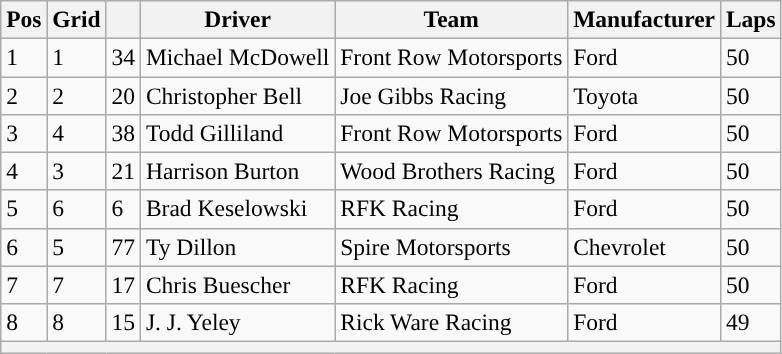<table class="wikitable" style="font-size:98%">
<tr>
<th>Pos</th>
<th>Grid</th>
<th></th>
<th>Driver</th>
<th>Team</th>
<th>Manufacturer</th>
<th>Laps</th>
</tr>
<tr>
<td>1</td>
<td>1</td>
<td>34</td>
<td>Michael McDowell</td>
<td>Front Row Motorsports</td>
<td>Ford</td>
<td>50</td>
</tr>
<tr>
<td>2</td>
<td>2</td>
<td>20</td>
<td>Christopher Bell</td>
<td>Joe Gibbs Racing</td>
<td>Toyota</td>
<td>50</td>
</tr>
<tr>
<td>3</td>
<td>4</td>
<td>38</td>
<td>Todd Gilliland</td>
<td>Front Row Motorsports</td>
<td>Ford</td>
<td>50</td>
</tr>
<tr>
<td>4</td>
<td>3</td>
<td>21</td>
<td>Harrison Burton</td>
<td>Wood Brothers Racing</td>
<td>Ford</td>
<td>50</td>
</tr>
<tr>
<td>5</td>
<td>6</td>
<td>6</td>
<td>Brad Keselowski</td>
<td>RFK Racing</td>
<td>Ford</td>
<td>50</td>
</tr>
<tr>
<td>6</td>
<td>5</td>
<td>77</td>
<td>Ty Dillon</td>
<td>Spire Motorsports</td>
<td>Chevrolet</td>
<td>50</td>
</tr>
<tr>
<td>7</td>
<td>7</td>
<td>17</td>
<td>Chris Buescher</td>
<td>RFK Racing</td>
<td>Ford</td>
<td>50</td>
</tr>
<tr>
<td>8</td>
<td>8</td>
<td>15</td>
<td>J. J. Yeley</td>
<td>Rick Ware Racing</td>
<td>Ford</td>
<td>49</td>
</tr>
<tr>
<th colspan="7"></th>
</tr>
</table>
